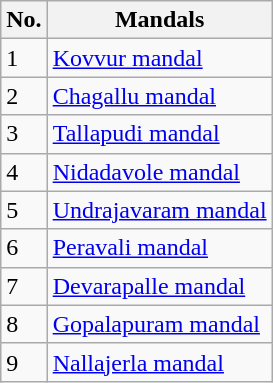<table class="wikitable">
<tr>
<th>No.</th>
<th>Mandals</th>
</tr>
<tr>
<td>1</td>
<td><a href='#'>Kovvur mandal</a></td>
</tr>
<tr>
<td>2</td>
<td><a href='#'>Chagallu mandal</a></td>
</tr>
<tr>
<td>3</td>
<td><a href='#'>Tallapudi mandal</a></td>
</tr>
<tr>
<td>4</td>
<td><a href='#'>Nidadavole mandal</a></td>
</tr>
<tr>
<td>5</td>
<td><a href='#'>Undrajavaram mandal</a></td>
</tr>
<tr>
<td>6</td>
<td><a href='#'>Peravali mandal</a></td>
</tr>
<tr>
<td>7</td>
<td><a href='#'>Devarapalle mandal</a></td>
</tr>
<tr>
<td>8</td>
<td><a href='#'>Gopalapuram mandal</a></td>
</tr>
<tr>
<td>9</td>
<td><a href='#'>Nallajerla mandal</a></td>
</tr>
</table>
